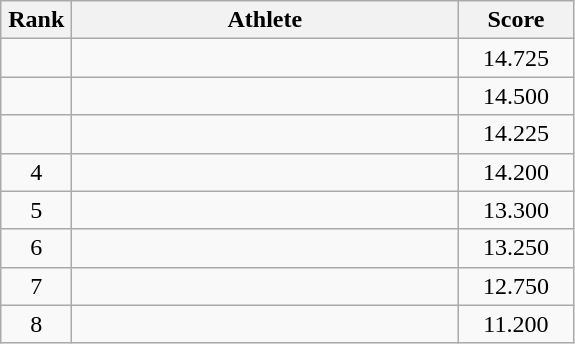<table class=wikitable style="text-align:center">
<tr>
<th width=40>Rank</th>
<th width=250>Athlete</th>
<th width=70>Score</th>
</tr>
<tr>
<td></td>
<td align=left></td>
<td>14.725</td>
</tr>
<tr>
<td></td>
<td align=left></td>
<td>14.500</td>
</tr>
<tr>
<td></td>
<td align=left></td>
<td>14.225</td>
</tr>
<tr>
<td>4</td>
<td align=left></td>
<td>14.200</td>
</tr>
<tr>
<td>5</td>
<td align=left></td>
<td>13.300</td>
</tr>
<tr>
<td>6</td>
<td align=left></td>
<td>13.250</td>
</tr>
<tr>
<td>7</td>
<td align=left></td>
<td>12.750</td>
</tr>
<tr>
<td>8</td>
<td align=left></td>
<td>11.200</td>
</tr>
</table>
